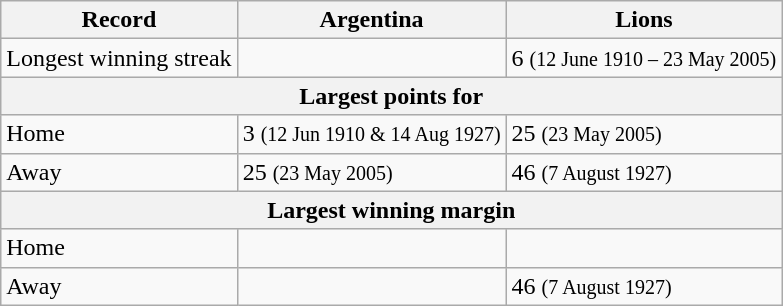<table class="wikitable">
<tr>
<th>Record</th>
<th>Argentina</th>
<th>Lions</th>
</tr>
<tr>
<td>Longest winning streak</td>
<td></td>
<td>6 <small>(12 June 1910 – 23 May 2005)</small></td>
</tr>
<tr>
<th colspan=3 align=center>Largest points for</th>
</tr>
<tr>
<td>Home</td>
<td>3 <small>(12 Jun 1910 & 14 Aug 1927)</small></td>
<td>25 <small>(23 May 2005)</small></td>
</tr>
<tr>
<td>Away</td>
<td>25 <small>(23 May 2005)</small></td>
<td>46 <small>(7 August 1927)</small></td>
</tr>
<tr>
<th colspan=3 align=center>Largest winning margin</th>
</tr>
<tr>
<td>Home</td>
<td></td>
<td></td>
</tr>
<tr>
<td>Away</td>
<td></td>
<td>46 <small>(7 August 1927)</small></td>
</tr>
</table>
